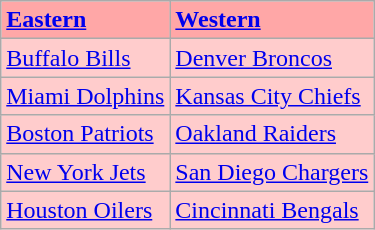<table class="wikitable">
<tr>
<td style="background-color: #FFA7A7;"><strong><a href='#'>Eastern</a></strong></td>
<td style="background-color: #FFA7A7;"><strong><a href='#'>Western</a></strong></td>
</tr>
<tr>
<td style="background-color: #FFCCCC;"><a href='#'>Buffalo Bills</a></td>
<td style="background-color: #FFCCCC;"><a href='#'>Denver Broncos</a></td>
</tr>
<tr>
<td style="background-color: #FFCCCC;"><a href='#'>Miami Dolphins</a></td>
<td style="background-color: #FFCCCC;"><a href='#'>Kansas City Chiefs</a></td>
</tr>
<tr>
<td style="background-color: #FFCCCC;"><a href='#'>Boston Patriots</a></td>
<td style="background-color: #FFCCCC;"><a href='#'>Oakland Raiders</a></td>
</tr>
<tr>
<td style="background-color: #FFCCCC;"><a href='#'>New York Jets</a></td>
<td style="background-color: #FFCCCC;"><a href='#'>San Diego Chargers</a></td>
</tr>
<tr>
<td style="background-color: #FFCCCC;"><a href='#'>Houston Oilers</a></td>
<td style="background-color: #FFCCCC;"><a href='#'>Cincinnati Bengals</a></td>
</tr>
</table>
